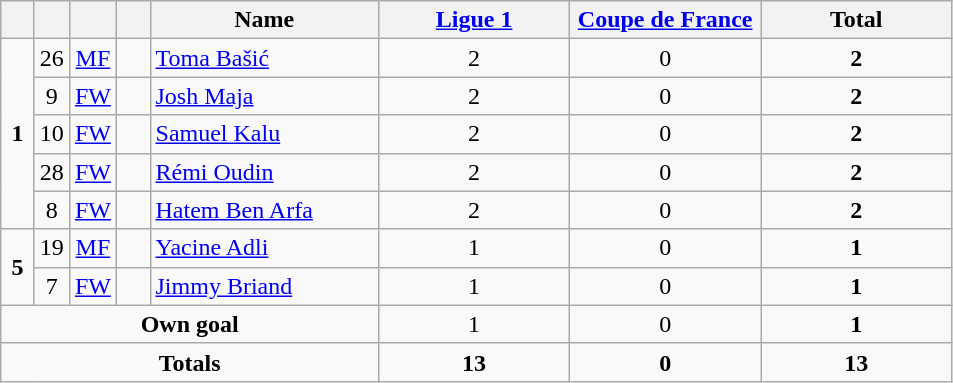<table class="wikitable" style="text-align:center">
<tr>
<th width=15></th>
<th width=15></th>
<th width=15></th>
<th width=15></th>
<th width=145>Name</th>
<th width=120><a href='#'>Ligue 1</a></th>
<th width=120><a href='#'>Coupe de France</a></th>
<th width=120>Total</th>
</tr>
<tr>
<td rowspan=5><strong>1</strong></td>
<td>26</td>
<td><a href='#'>MF</a></td>
<td></td>
<td align=left><a href='#'>Toma Bašić</a></td>
<td>2</td>
<td>0</td>
<td><strong>2</strong></td>
</tr>
<tr>
<td>9</td>
<td><a href='#'>FW</a></td>
<td></td>
<td align=left><a href='#'>Josh Maja</a></td>
<td>2</td>
<td>0</td>
<td><strong>2</strong></td>
</tr>
<tr>
<td>10</td>
<td><a href='#'>FW</a></td>
<td></td>
<td align=left><a href='#'>Samuel Kalu</a></td>
<td>2</td>
<td>0</td>
<td><strong>2</strong></td>
</tr>
<tr>
<td>28</td>
<td><a href='#'>FW</a></td>
<td></td>
<td align=left><a href='#'>Rémi Oudin</a></td>
<td>2</td>
<td>0</td>
<td><strong>2</strong></td>
</tr>
<tr>
<td>8</td>
<td><a href='#'>FW</a></td>
<td></td>
<td align=left><a href='#'>Hatem Ben Arfa</a></td>
<td>2</td>
<td>0</td>
<td><strong>2</strong></td>
</tr>
<tr>
<td rowspan=2><strong>5</strong></td>
<td>19</td>
<td><a href='#'>MF</a></td>
<td></td>
<td align=left><a href='#'>Yacine Adli</a></td>
<td>1</td>
<td>0</td>
<td><strong>1</strong></td>
</tr>
<tr>
<td>7</td>
<td><a href='#'>FW</a></td>
<td></td>
<td align=left><a href='#'>Jimmy Briand</a></td>
<td>1</td>
<td>0</td>
<td><strong>1</strong></td>
</tr>
<tr>
<td colspan=5><strong>Own goal</strong></td>
<td>1</td>
<td>0</td>
<td><strong>1</strong></td>
</tr>
<tr>
<td colspan=5><strong>Totals</strong></td>
<td><strong>13</strong></td>
<td><strong>0</strong></td>
<td><strong>13</strong></td>
</tr>
</table>
